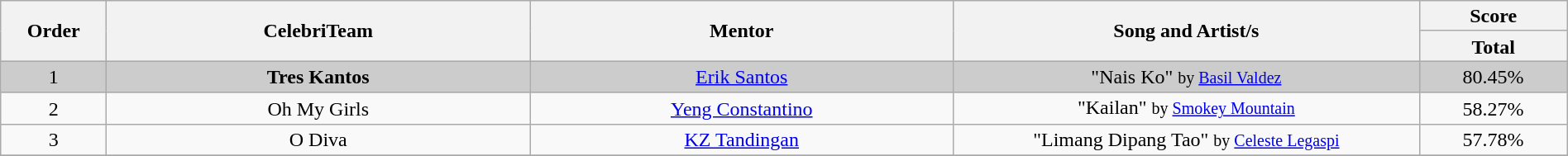<table class="wikitable" style="text-align:center; line-height:17px; width:100%;">
<tr>
<th scope="col" rowspan="2" width="05%">Order</th>
<th scope="col" rowspan="2" width="20%">CelebriTeam</th>
<th scope="col" rowspan="2" width="20%">Mentor</th>
<th scope="col" rowspan="2" width="22%">Song and Artist/s</th>
<th scope="col" colspan="3" width="28%">Score</th>
</tr>
<tr>
<th width="07%">Total</th>
</tr>
<tr style="background:#CCC;">
<td>1</td>
<td><strong>Tres Kantos</strong></td>
<td><a href='#'>Erik Santos</a></td>
<td>"Nais Ko" <small> by <a href='#'>Basil Valdez</a></small></td>
<td>80.45%</td>
</tr>
<tr>
<td>2</td>
<td>Oh My Girls</td>
<td><a href='#'>Yeng Constantino</a></td>
<td>"Kailan" <small> by <a href='#'>Smokey Mountain</a></small></td>
<td>58.27%</td>
</tr>
<tr>
<td>3</td>
<td>O Diva</td>
<td><a href='#'>KZ Tandingan</a></td>
<td>"Limang Dipang Tao" <small> by <a href='#'>Celeste Legaspi</a></small></td>
<td>57.78%</td>
</tr>
<tr>
</tr>
</table>
